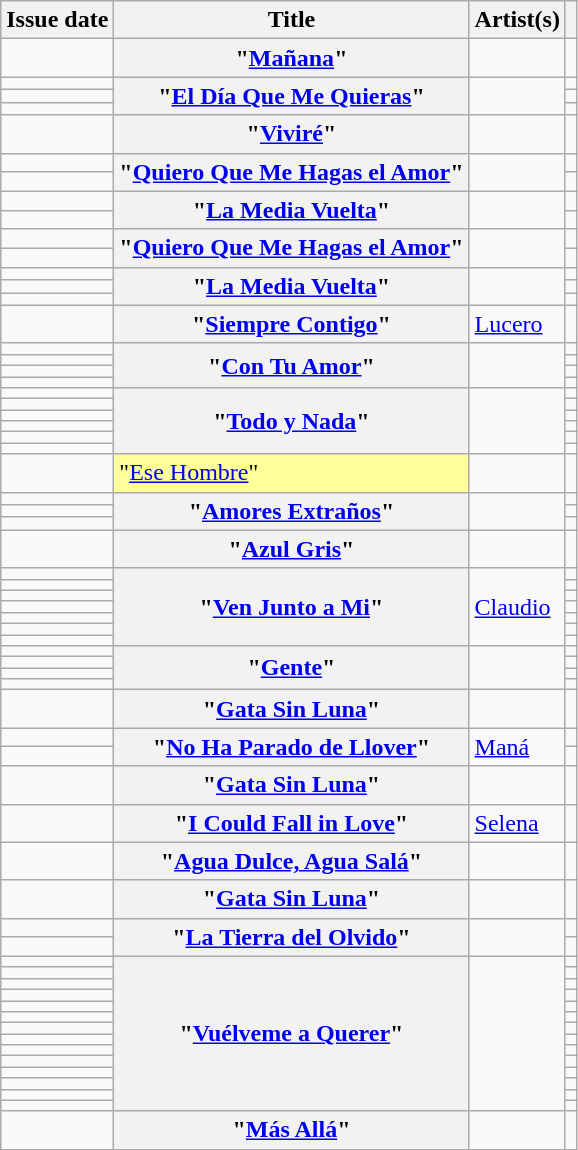<table class="wikitable sortable plainrowheaders">
<tr>
<th scope=col>Issue date</th>
<th scope=col>Title</th>
<th scope=col>Artist(s)</th>
<th scope=col class=unsortable></th>
</tr>
<tr>
<td></td>
<th scope=row>"<a href='#'>Mañana</a>"</th>
<td></td>
<td style="text-align: center;"></td>
</tr>
<tr>
<td></td>
<th scope=row rowspan="3">"<a href='#'>El Día Que Me Quieras</a>"</th>
<td rowspan="3"></td>
<td style="text-align: center;"></td>
</tr>
<tr>
<td></td>
<td style="text-align: center;"></td>
</tr>
<tr>
<td></td>
<td style="text-align: center;"></td>
</tr>
<tr>
<td></td>
<th scope=row>"<a href='#'>Viviré</a>"</th>
<td></td>
<td style="text-align: center;"></td>
</tr>
<tr>
<td></td>
<th scope=row rowspan="2">"<a href='#'>Quiero Que Me Hagas el Amor</a>"</th>
<td rowspan="2"></td>
<td style="text-align: center;"></td>
</tr>
<tr>
<td></td>
<td style="text-align: center;"></td>
</tr>
<tr>
<td></td>
<th scope=row rowspan="2">"<a href='#'>La Media Vuelta</a>"</th>
<td rowspan="2"></td>
<td style="text-align: center;"></td>
</tr>
<tr>
<td></td>
<td style="text-align: center;"></td>
</tr>
<tr>
<td></td>
<th scope=row rowspan="2">"<a href='#'>Quiero Que Me Hagas el Amor</a>"</th>
<td rowspan="2"></td>
<td style="text-align: center;"></td>
</tr>
<tr>
<td></td>
<td style="text-align: center;"></td>
</tr>
<tr>
<td></td>
<th scope=row rowspan="3">"<a href='#'>La Media Vuelta</a>"</th>
<td rowspan="3"></td>
<td style="text-align: center;"></td>
</tr>
<tr>
<td></td>
<td style="text-align: center;"></td>
</tr>
<tr>
<td></td>
<td style="text-align: center;"></td>
</tr>
<tr>
<td></td>
<th scope=row>"<a href='#'>Siempre Contigo</a>"</th>
<td><a href='#'>Lucero</a></td>
<td style="text-align: center;"></td>
</tr>
<tr>
<td></td>
<th scope=row rowspan="4">"<a href='#'>Con Tu Amor</a>"</th>
<td rowspan="4"></td>
<td style="text-align: center;"></td>
</tr>
<tr>
<td></td>
<td style="text-align: center;"></td>
</tr>
<tr>
<td></td>
<td style="text-align: center;"></td>
</tr>
<tr>
<td></td>
<td style="text-align: center;"></td>
</tr>
<tr>
<td></td>
<th scope=row rowspan="6">"<a href='#'>Todo y Nada</a>"</th>
<td rowspan="6"></td>
<td style="text-align: center;"></td>
</tr>
<tr>
<td></td>
<td style="text-align: center;"></td>
</tr>
<tr>
<td></td>
<td style="text-align: center;"></td>
</tr>
<tr>
<td></td>
<td style="text-align: center;"></td>
</tr>
<tr>
<td></td>
<td style="text-align: center;"></td>
</tr>
<tr>
<td></td>
<td style="text-align: center;"></td>
</tr>
<tr>
<td></td>
<td bgcolor=#FFFF99>"<a href='#'>Ese Hombre</a>"  </td>
<td></td>
<td style="text-align: center;"></td>
</tr>
<tr>
<td></td>
<th scope=row rowspan="3">"<a href='#'>Amores Extraños</a>"</th>
<td rowspan="3"></td>
<td style="text-align: center;"></td>
</tr>
<tr>
<td></td>
<td style="text-align: center;"></td>
</tr>
<tr>
<td></td>
<td style="text-align: center;"></td>
</tr>
<tr>
<td></td>
<th scope=row>"<a href='#'>Azul Gris</a>"</th>
<td></td>
<td style="text-align: center;"></td>
</tr>
<tr>
<td></td>
<th scope=row rowspan="7">"<a href='#'>Ven Junto a Mi</a>"</th>
<td rowspan="7"><a href='#'>Claudio</a></td>
<td style="text-align: center;"></td>
</tr>
<tr>
<td></td>
<td style="text-align: center;"></td>
</tr>
<tr>
<td></td>
<td style="text-align: center;"></td>
</tr>
<tr>
<td></td>
<td style="text-align: center;"></td>
</tr>
<tr>
<td></td>
<td style="text-align: center;"></td>
</tr>
<tr>
<td></td>
<td style="text-align: center;"></td>
</tr>
<tr>
<td></td>
<td style="text-align: center;"></td>
</tr>
<tr>
<td></td>
<th scope=row rowspan="4">"<a href='#'>Gente</a>"</th>
<td rowspan="4"></td>
<td style="text-align: center;"></td>
</tr>
<tr>
<td></td>
<td style="text-align: center;"></td>
</tr>
<tr>
<td></td>
<td style="text-align: center;"></td>
</tr>
<tr>
<td></td>
<td style="text-align: center;"></td>
</tr>
<tr>
<td></td>
<th scope=row>"<a href='#'>Gata Sin Luna</a>"</th>
<td></td>
<td style="text-align: center;"></td>
</tr>
<tr>
<td></td>
<th scope=row rowspan=2>"<a href='#'>No Ha Parado de Llover</a>"</th>
<td rowspan="2"><a href='#'>Maná</a></td>
<td style="text-align: center;"></td>
</tr>
<tr>
<td></td>
<td style="text-align: center;"></td>
</tr>
<tr>
<td></td>
<th scope=row>"<a href='#'>Gata Sin Luna</a>"</th>
<td></td>
<td style="text-align: center;"></td>
</tr>
<tr>
<td></td>
<th scope=row>"<a href='#'>I Could Fall in Love</a>"</th>
<td><a href='#'>Selena</a></td>
<td style="text-align: center;"></td>
</tr>
<tr>
<td></td>
<th scope=row>"<a href='#'>Agua Dulce, Agua Salá</a>"</th>
<td></td>
<td style="text-align: center;"></td>
</tr>
<tr>
<td></td>
<th scope=row>"<a href='#'>Gata Sin Luna</a>"</th>
<td></td>
<td style="text-align: center;"></td>
</tr>
<tr>
<td></td>
<th scope=row rowspan="2">"<a href='#'>La Tierra del Olvido</a>"</th>
<td rowspan="2"></td>
<td style="text-align: center;"></td>
</tr>
<tr>
<td></td>
<td style="text-align: center;"></td>
</tr>
<tr>
<td></td>
<th scope=row rowspan="14">"<a href='#'>Vuélveme a Querer</a>"</th>
<td rowspan="14"></td>
<td style="text-align: center;"></td>
</tr>
<tr>
<td></td>
<td style="text-align: center;"></td>
</tr>
<tr>
<td></td>
<td style="text-align: center;"></td>
</tr>
<tr>
<td></td>
<td style="text-align: center;"></td>
</tr>
<tr>
<td></td>
<td style="text-align: center;"></td>
</tr>
<tr>
<td></td>
<td style="text-align: center;"></td>
</tr>
<tr>
<td></td>
<td style="text-align: center;"></td>
</tr>
<tr>
<td></td>
<td style="text-align: center;"></td>
</tr>
<tr>
<td></td>
<td style="text-align: center;"></td>
</tr>
<tr>
<td></td>
<td style="text-align: center;"></td>
</tr>
<tr>
<td></td>
<td style="text-align: center;"></td>
</tr>
<tr>
<td></td>
<td style="text-align: center;"></td>
</tr>
<tr>
<td></td>
<td style="text-align: center;"></td>
</tr>
<tr>
<td></td>
<td style="text-align: center;"></td>
</tr>
<tr>
<td></td>
<th scope=row>"<a href='#'>Más Allá</a>"</th>
<td></td>
<td style="text-align: center;"></td>
</tr>
</table>
